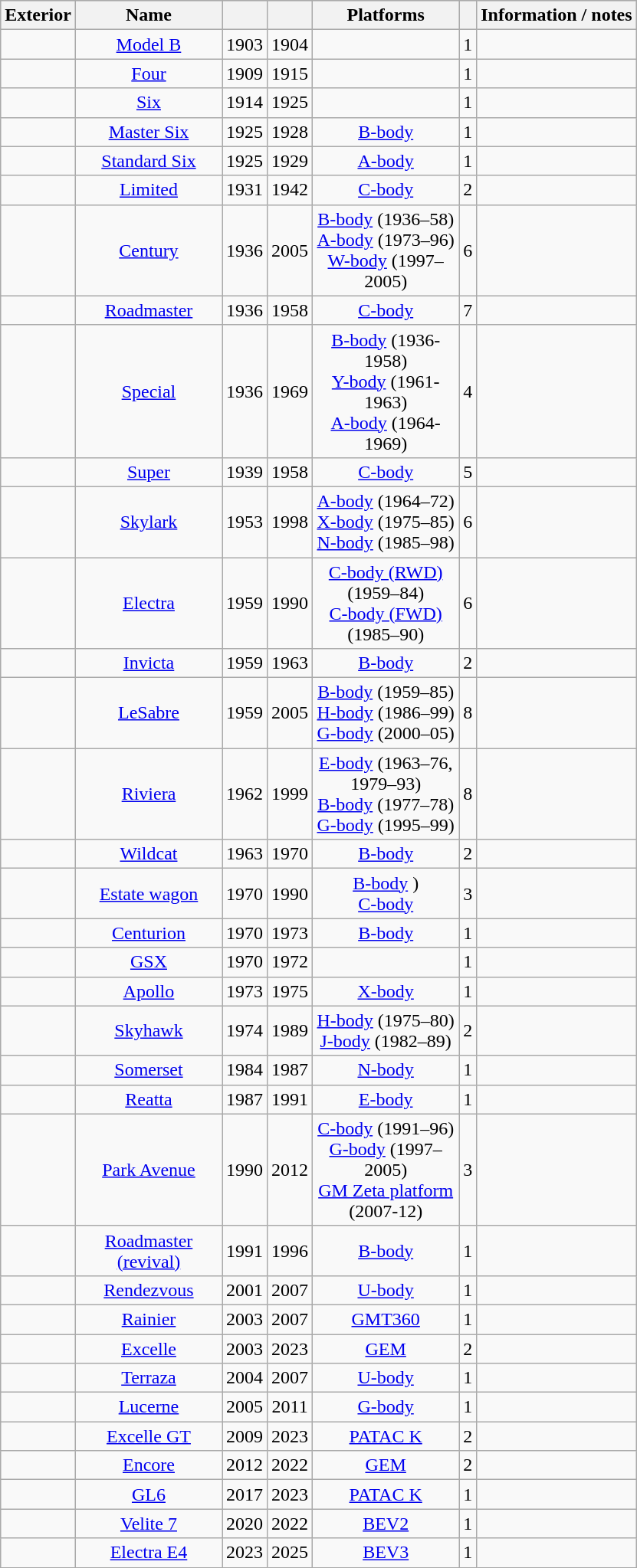<table class="wikitable sortable" style="text-align:center; font-size:%">
<tr bgcolor=#d0d0d0>
<th>Exterior</th>
<th width=120px>Name</th>
<th></th>
<th></th>
<th width=120px>Platforms</th>
<th></th>
<th>Information / notes</th>
</tr>
<tr>
<td></td>
<td><a href='#'>Model B</a></td>
<td>1903</td>
<td>1904</td>
<td></td>
<td>1</td>
<td></td>
</tr>
<tr>
<td></td>
<td><a href='#'>Four</a></td>
<td>1909</td>
<td>1915</td>
<td></td>
<td>1</td>
<td></td>
</tr>
<tr>
<td></td>
<td><a href='#'>Six</a></td>
<td>1914</td>
<td>1925</td>
<td></td>
<td>1</td>
<td></td>
</tr>
<tr>
<td></td>
<td><a href='#'>Master Six</a></td>
<td>1925</td>
<td>1928</td>
<td><a href='#'>B-body</a></td>
<td>1</td>
<td></td>
</tr>
<tr>
<td></td>
<td><a href='#'>Standard Six</a></td>
<td>1925</td>
<td>1929</td>
<td><a href='#'>A-body</a></td>
<td>1</td>
<td></td>
</tr>
<tr>
<td></td>
<td><a href='#'>Limited</a></td>
<td>1931</td>
<td>1942</td>
<td><a href='#'>C-body</a></td>
<td>2</td>
<td></td>
</tr>
<tr>
<td></td>
<td><a href='#'>Century</a></td>
<td>1936</td>
<td align=center>2005</td>
<td><a href='#'>B-body</a> (1936–58)<br><a href='#'>A-body</a> (1973–96)<br><a href='#'>W-body</a> (1997–2005)</td>
<td>6</td>
<td></td>
</tr>
<tr>
<td></td>
<td><a href='#'>Roadmaster</a></td>
<td>1936</td>
<td>1958</td>
<td><a href='#'>C-body</a></td>
<td>7</td>
<td></td>
</tr>
<tr>
<td></td>
<td><a href='#'>Special</a></td>
<td>1936</td>
<td>1969</td>
<td><a href='#'>B-body</a> (1936-1958)<br><a href='#'>Y-body</a> (1961-1963)<br><a href='#'>A-body</a> (1964-1969)</td>
<td>4</td>
<td></td>
</tr>
<tr>
<td></td>
<td><a href='#'>Super</a></td>
<td>1939</td>
<td>1958</td>
<td><a href='#'>C-body</a></td>
<td>5</td>
<td></td>
</tr>
<tr>
<td></td>
<td><a href='#'>Skylark</a></td>
<td>1953</td>
<td>1998</td>
<td><a href='#'>A-body</a> (1964–72)<br><a href='#'>X-body</a> (1975–85)<br><a href='#'>N-body</a> (1985–98)</td>
<td>6</td>
<td></td>
</tr>
<tr>
<td></td>
<td><a href='#'>Electra</a></td>
<td>1959</td>
<td>1990</td>
<td><a href='#'>C-body (RWD)</a> (1959–84)<br><a href='#'>C-body (FWD)</a> (1985–90)</td>
<td>6</td>
<td></td>
</tr>
<tr>
<td></td>
<td><a href='#'>Invicta</a></td>
<td>1959</td>
<td>1963</td>
<td><a href='#'>B-body</a></td>
<td>2</td>
<td></td>
</tr>
<tr>
<td></td>
<td><a href='#'>LeSabre</a></td>
<td>1959</td>
<td>2005</td>
<td><a href='#'>B-body</a> (1959–85)<br><a href='#'>H-body</a> (1986–99)<br><a href='#'>G-body</a> (2000–05)</td>
<td>8</td>
<td></td>
</tr>
<tr>
<td></td>
<td><a href='#'>Riviera</a></td>
<td>1962</td>
<td>1999</td>
<td><a href='#'>E-body</a> (1963–76, 1979–93)<br><a href='#'>B-body</a> (1977–78)<br><a href='#'>G-body</a> (1995–99)</td>
<td align=center>8</td>
<td></td>
</tr>
<tr>
<td></td>
<td><a href='#'>Wildcat</a></td>
<td>1963</td>
<td>1970</td>
<td><a href='#'>B-body</a></td>
<td>2</td>
<td></td>
</tr>
<tr>
<td></td>
<td><a href='#'>Estate wagon</a></td>
<td>1970</td>
<td>1990</td>
<td><a href='#'>B-body</a> )<br><a href='#'>C-body</a> </td>
<td>3</td>
<td></td>
</tr>
<tr>
<td></td>
<td><a href='#'>Centurion</a></td>
<td>1970</td>
<td>1973</td>
<td><a href='#'>B-body</a></td>
<td>1</td>
<td></td>
</tr>
<tr>
<td></td>
<td><a href='#'>GSX</a></td>
<td>1970</td>
<td>1972</td>
<td></td>
<td>1</td>
<td></td>
</tr>
<tr>
<td></td>
<td><a href='#'>Apollo</a></td>
<td>1973</td>
<td>1975</td>
<td><a href='#'>X-body</a></td>
<td>1</td>
<td></td>
</tr>
<tr>
<td></td>
<td><a href='#'>Skyhawk</a></td>
<td>1974</td>
<td>1989</td>
<td><a href='#'>H-body</a> (1975–80)<br><a href='#'>J-body</a> (1982–89)</td>
<td>2</td>
<td></td>
</tr>
<tr>
<td></td>
<td><a href='#'>Somerset</a></td>
<td>1984</td>
<td>1987</td>
<td><a href='#'>N-body</a></td>
<td>1</td>
<td></td>
</tr>
<tr>
<td></td>
<td><a href='#'>Reatta</a></td>
<td>1987</td>
<td>1991</td>
<td><a href='#'>E-body</a></td>
<td>1</td>
<td></td>
</tr>
<tr>
<td></td>
<td><a href='#'>Park Avenue</a></td>
<td>1990</td>
<td>2012</td>
<td><a href='#'>C-body</a> (1991–96)<br><a href='#'>G-body</a> (1997–2005)<br><a href='#'>GM Zeta platform</a> (2007-12)</td>
<td>3</td>
<td></td>
</tr>
<tr>
<td></td>
<td><a href='#'>Roadmaster (revival)</a></td>
<td>1991</td>
<td>1996</td>
<td><a href='#'>B-body</a></td>
<td>1</td>
<td></td>
</tr>
<tr>
<td></td>
<td><a href='#'>Rendezvous</a></td>
<td>2001</td>
<td>2007</td>
<td><a href='#'>U-body</a></td>
<td>1</td>
<td></td>
</tr>
<tr>
<td></td>
<td><a href='#'>Rainier</a></td>
<td>2003</td>
<td>2007</td>
<td><a href='#'>GMT360</a></td>
<td>1</td>
<td></td>
</tr>
<tr>
<td></td>
<td><a href='#'>Excelle</a></td>
<td>2003</td>
<td>2023</td>
<td><a href='#'>GEM</a></td>
<td>2</td>
<td></td>
</tr>
<tr>
<td></td>
<td><a href='#'>Terraza</a></td>
<td>2004</td>
<td>2007</td>
<td><a href='#'>U-body</a></td>
<td>1</td>
<td></td>
</tr>
<tr>
<td></td>
<td><a href='#'>Lucerne</a></td>
<td>2005</td>
<td>2011</td>
<td><a href='#'>G-body</a></td>
<td>1</td>
<td></td>
</tr>
<tr>
<td></td>
<td><a href='#'>Excelle GT</a></td>
<td>2009</td>
<td>2023</td>
<td><a href='#'>PATAC K</a></td>
<td>2</td>
<td></td>
</tr>
<tr>
<td></td>
<td><a href='#'>Encore</a></td>
<td>2012</td>
<td>2022</td>
<td><a href='#'>GEM</a></td>
<td>2</td>
<td></td>
</tr>
<tr>
<td></td>
<td><a href='#'>GL6</a></td>
<td>2017</td>
<td>2023</td>
<td><a href='#'>PATAC K</a></td>
<td>1</td>
<td></td>
</tr>
<tr>
<td></td>
<td><a href='#'>Velite 7</a></td>
<td>2020</td>
<td>2022</td>
<td><a href='#'>BEV2</a></td>
<td>1</td>
<td></td>
</tr>
<tr>
<td></td>
<td><a href='#'>Electra E4</a></td>
<td>2023</td>
<td>2025</td>
<td><a href='#'>BEV3</a></td>
<td>1</td>
<td></td>
</tr>
</table>
